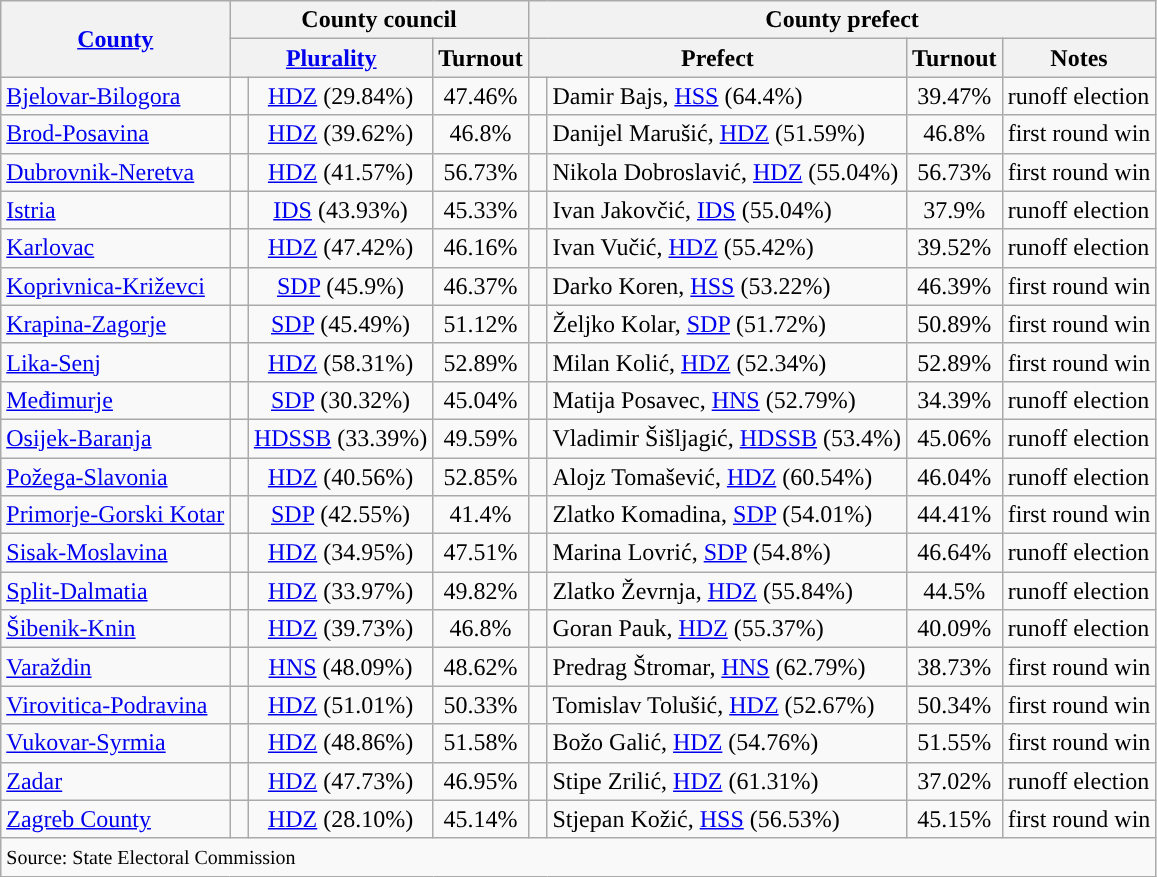<table class="wikitable">
<tr>
<th rowspan="2"><a href='#'>County</a></th>
<th colspan=3>County council</th>
<th colspan=4>County prefect</th>
</tr>
<tr>
<th colspan=2><a href='#'>Plurality</a></th>
<th>Turnout</th>
<th colspan=2>Prefect</th>
<th>Turnout</th>
<th>Notes</th>
</tr>
<tr>
<td><a href='#'>Bjelovar-Bilogora</a></td>
<td width=5px style="background-color:"></td>
<td style="text-align:center;"><a href='#'>HDZ</a> (29.84%)</td>
<td style="text-align:center;">47.46%</td>
<td width=5px style="background-color:"></td>
<td>Damir Bajs, <a href='#'>HSS</a> (64.4%)</td>
<td style="text-align:center;">39.47%</td>
<td>runoff election</td>
</tr>
<tr>
<td><a href='#'>Brod-Posavina</a></td>
<td width=5px style="background-color:"></td>
<td style="text-align:center;"><a href='#'>HDZ</a> (39.62%)</td>
<td style="text-align:center;">46.8%</td>
<td width=5px style="background-color:"></td>
<td>Danijel Marušić, <a href='#'>HDZ</a> (51.59%)</td>
<td style="text-align:center;">46.8%</td>
<td>first round win</td>
</tr>
<tr>
<td><a href='#'>Dubrovnik-Neretva</a></td>
<td width=5px style="background-color:"></td>
<td style="text-align:center;"><a href='#'>HDZ</a> (41.57%)</td>
<td style="text-align:center;">56.73%</td>
<td width=5px style="background-color:"></td>
<td>Nikola Dobroslavić, <a href='#'>HDZ</a> (55.04%)</td>
<td style="text-align:center;">56.73%</td>
<td>first round win</td>
</tr>
<tr>
<td><a href='#'>Istria</a></td>
<td width=5px style="background-color:"></td>
<td style="text-align:center;"><a href='#'>IDS</a> (43.93%)</td>
<td style="text-align:center;">45.33%</td>
<td width=5px style="background-color:"></td>
<td>Ivan Jakovčić, <a href='#'>IDS</a> (55.04%)</td>
<td style="text-align:center;">37.9%</td>
<td>runoff election</td>
</tr>
<tr>
<td><a href='#'>Karlovac</a></td>
<td width=5px style="background-color:"></td>
<td style="text-align:center;"><a href='#'>HDZ</a> (47.42%)</td>
<td style="text-align:center;">46.16%</td>
<td width=5px style="background-color:"></td>
<td>Ivan Vučić, <a href='#'>HDZ</a> (55.42%)</td>
<td style="text-align:center;">39.52%</td>
<td>runoff election</td>
</tr>
<tr>
<td><a href='#'>Koprivnica-Križevci</a></td>
<td width=5px style="background-color:"></td>
<td style="text-align:center;"><a href='#'>SDP</a> (45.9%)</td>
<td style="text-align:center;">46.37%</td>
<td width=5px style="background-color:"></td>
<td>Darko Koren, <a href='#'>HSS</a> (53.22%)</td>
<td style="text-align:center;">46.39%</td>
<td>first round win</td>
</tr>
<tr>
<td><a href='#'>Krapina-Zagorje</a></td>
<td width=5px style="background-color:"></td>
<td style="text-align:center;"><a href='#'>SDP</a> (45.49%)</td>
<td style="text-align:center;">51.12%</td>
<td width=5px style="background-color:"></td>
<td>Željko Kolar, <a href='#'>SDP</a> (51.72%)</td>
<td style="text-align:center;">50.89%</td>
<td>first round win</td>
</tr>
<tr>
<td><a href='#'>Lika-Senj</a></td>
<td width=5px style="background-color:"></td>
<td style="text-align:center;"><a href='#'>HDZ</a> (58.31%)</td>
<td style="text-align:center;">52.89%</td>
<td width=5px style="background-color:"></td>
<td>Milan Kolić, <a href='#'>HDZ</a> (52.34%)</td>
<td style="text-align:center;">52.89%</td>
<td>first round win</td>
</tr>
<tr>
<td><a href='#'>Međimurje</a></td>
<td width=5px style="background-color:"></td>
<td style="text-align:center;"><a href='#'>SDP</a> (30.32%)</td>
<td style="text-align:center;">45.04%</td>
<td width=5px style="background-color:"></td>
<td>Matija Posavec, <a href='#'>HNS</a> (52.79%)</td>
<td style="text-align:center;">34.39%</td>
<td>runoff election</td>
</tr>
<tr>
<td><a href='#'>Osijek-Baranja</a></td>
<td width=5px style="background-color:"></td>
<td style="text-align:center;"><a href='#'>HDSSB</a> (33.39%)</td>
<td style="text-align:center;">49.59%</td>
<td width=5px style="background-color:"></td>
<td>Vladimir Šišljagić, <a href='#'>HDSSB</a> (53.4%)</td>
<td style="text-align:center;">45.06%</td>
<td>runoff election</td>
</tr>
<tr>
<td><a href='#'>Požega-Slavonia</a></td>
<td width=5px style="background-color:"></td>
<td style="text-align:center;"><a href='#'>HDZ</a> (40.56%)</td>
<td style="text-align:center;">52.85%</td>
<td width=5px style="background-color:"></td>
<td>Alojz Tomašević, <a href='#'>HDZ</a> (60.54%)</td>
<td style="text-align:center;">46.04%</td>
<td>runoff election</td>
</tr>
<tr>
<td><a href='#'>Primorje-Gorski Kotar</a></td>
<td width=5px style="background-color:"></td>
<td style="text-align:center;"><a href='#'>SDP</a> (42.55%)</td>
<td style="text-align:center;">41.4%</td>
<td width=5px style="background-color:"></td>
<td>Zlatko Komadina, <a href='#'>SDP</a> (54.01%)</td>
<td style="text-align:center;">44.41%</td>
<td>first round win</td>
</tr>
<tr>
<td><a href='#'>Sisak-Moslavina</a></td>
<td width=5px style="background-color:"></td>
<td style="text-align:center;"><a href='#'>HDZ</a> (34.95%)</td>
<td style="text-align:center;">47.51%</td>
<td width=5px style="background-color:"></td>
<td>Marina Lovrić, <a href='#'>SDP</a> (54.8%)</td>
<td style="text-align:center;">46.64%</td>
<td>runoff election</td>
</tr>
<tr>
<td><a href='#'>Split-Dalmatia</a></td>
<td width=5px style="background-color:"></td>
<td style="text-align:center;"><a href='#'>HDZ</a> (33.97%)</td>
<td style="text-align:center;">49.82%</td>
<td width=5px style="background-color:"></td>
<td>Zlatko Ževrnja, <a href='#'>HDZ</a> (55.84%)</td>
<td style="text-align:center;">44.5%</td>
<td>runoff election</td>
</tr>
<tr>
<td><a href='#'>Šibenik-Knin</a></td>
<td width=5px style="background-color:"></td>
<td style="text-align:center;"><a href='#'>HDZ</a> (39.73%)</td>
<td style="text-align:center;">46.8%</td>
<td width=5px style="background-color:"></td>
<td>Goran Pauk, <a href='#'>HDZ</a> (55.37%)</td>
<td style="text-align:center;">40.09%</td>
<td>runoff election</td>
</tr>
<tr>
<td><a href='#'>Varaždin</a></td>
<td width=5px style="background-color:"></td>
<td style="text-align:center;"><a href='#'>HNS</a> (48.09%)</td>
<td style="text-align:center;">48.62%</td>
<td width=5px style="background-color:"></td>
<td>Predrag Štromar, <a href='#'>HNS</a> (62.79%)</td>
<td style="text-align:center;">38.73%</td>
<td>first round win</td>
</tr>
<tr>
<td><a href='#'>Virovitica-Podravina</a></td>
<td width=5px style="background-color:"></td>
<td style="text-align:center;"><a href='#'>HDZ</a> (51.01%)</td>
<td style="text-align:center;">50.33%</td>
<td width=5px style="background-color:"></td>
<td>Tomislav Tolušić, <a href='#'>HDZ</a> (52.67%)</td>
<td style="text-align:center;">50.34%</td>
<td>first round win</td>
</tr>
<tr>
<td><a href='#'>Vukovar-Syrmia</a></td>
<td width=5px style="background-color:"></td>
<td style="text-align:center;"><a href='#'>HDZ</a> (48.86%)</td>
<td style="text-align:center;">51.58%</td>
<td width=5px style="background-color:"></td>
<td>Božo Galić, <a href='#'>HDZ</a> (54.76%)</td>
<td style="text-align:center;">51.55%</td>
<td>first round win</td>
</tr>
<tr>
<td><a href='#'>Zadar</a></td>
<td width=5px style="background-color:"></td>
<td style="text-align:center;"><a href='#'>HDZ</a> (47.73%)</td>
<td style="text-align:center;">46.95%</td>
<td width=5px style="background-color:"></td>
<td>Stipe Zrilić, <a href='#'>HDZ</a> (61.31%)</td>
<td style="text-align:center;">37.02%</td>
<td>runoff election</td>
</tr>
<tr>
<td><a href='#'>Zagreb County</a></td>
<td width=5px style="background-color:"></td>
<td style="text-align:center;"><a href='#'>HDZ</a> (28.10%)</td>
<td style="text-align:center;">45.14%</td>
<td width=5px style="background-color:"></td>
<td>Stjepan Kožić, <a href='#'>HSS</a> (56.53%)</td>
<td style="text-align:center;">45.15%</td>
<td>first round win</td>
</tr>
<tr>
<td colspan=8><small>Source: State Electoral Commission</small></td>
</tr>
</table>
